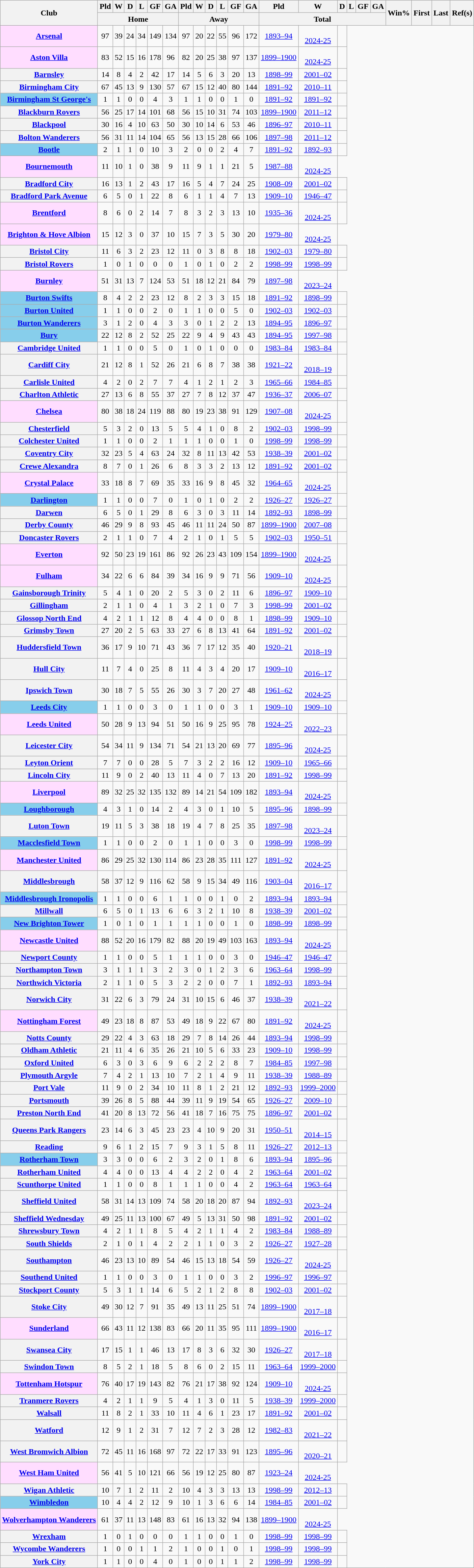<table class="wikitable plainrowheaders sortable" style="text-align:center">
<tr>
<th scope="col" rowspan=2>Club</th>
<th scope="col">Pld</th>
<th scope="col">W</th>
<th scope="col">D</th>
<th scope="col">L</th>
<th scope="col">GF</th>
<th scope="col">GA</th>
<th scope="col">Pld</th>
<th scope="col">W</th>
<th scope="col">D</th>
<th scope="col">L</th>
<th scope="col">GF</th>
<th scope="col">GA</th>
<th scope="col">Pld</th>
<th scope="col">W</th>
<th scope="col">D</th>
<th scope="col">L</th>
<th scope="col">GF</th>
<th scope="col">GA</th>
<th rowspan=2 scope="col">Win%</th>
<th rowspan=2 scope="col">First</th>
<th rowspan=2 scope="col">Last</th>
<th class="unsortable" rowspan=2 scope="col">Ref(s)</th>
</tr>
<tr class="unsortable">
<th colspan=6>Home</th>
<th colspan=6>Away</th>
<th colspan=6>Total</th>
</tr>
<tr>
<th scope="row" style="background:#FFDDFF"><a href='#'>Arsenal</a> </th>
<td>97</td>
<td>39</td>
<td>24</td>
<td>34</td>
<td>149</td>
<td>134</td>
<td>97</td>
<td>20</td>
<td>22</td>
<td>55</td>
<td>96</td>
<td>172<br></td>
<td><a href='#'>1893–94</a></td>
<td><br><a href='#'>2024-25</a></td>
<td></td>
</tr>
<tr>
<th scope="row" style="background:#FFDDFF"><a href='#'>Aston Villa</a> </th>
<td>83</td>
<td>52</td>
<td>15</td>
<td>16</td>
<td>178</td>
<td>96</td>
<td>82</td>
<td>20</td>
<td>25</td>
<td>38</td>
<td>97</td>
<td>137<br></td>
<td><a href='#'>1899–1900</a></td>
<td><br><a href='#'>2024-25</a></td>
<td></td>
</tr>
<tr>
<th scope="row"><a href='#'>Barnsley</a></th>
<td>14</td>
<td>8</td>
<td>4</td>
<td>2</td>
<td>42</td>
<td>17</td>
<td>14</td>
<td>5</td>
<td>6</td>
<td>3</td>
<td>20</td>
<td>13<br></td>
<td><a href='#'>1898–99</a></td>
<td><a href='#'>2001–02</a></td>
<td></td>
</tr>
<tr>
<th scope="row"><a href='#'>Birmingham City</a></th>
<td>67</td>
<td>45</td>
<td>13</td>
<td>9</td>
<td>130</td>
<td>57</td>
<td>67</td>
<td>15</td>
<td>12</td>
<td>40</td>
<td>80</td>
<td>144<br></td>
<td><a href='#'>1891–92</a></td>
<td><a href='#'>2010–11</a></td>
<td></td>
</tr>
<tr>
<th scope="row" style="background:#87CEEB"><a href='#'>Birmingham St George's</a> </th>
<td>1</td>
<td>1</td>
<td>0</td>
<td>0</td>
<td>4</td>
<td>3</td>
<td>1</td>
<td>1</td>
<td>0</td>
<td>0</td>
<td>1</td>
<td>0<br></td>
<td><a href='#'>1891–92</a></td>
<td><a href='#'>1891–92</a></td>
<td></td>
</tr>
<tr>
<th scope="row"><a href='#'>Blackburn Rovers</a></th>
<td>56</td>
<td>25</td>
<td>17</td>
<td>14</td>
<td>101</td>
<td>68</td>
<td>56</td>
<td>15</td>
<td>10</td>
<td>31</td>
<td>74</td>
<td>103<br></td>
<td><a href='#'>1899–1900</a></td>
<td><a href='#'>2011–12</a></td>
<td></td>
</tr>
<tr>
<th scope="row"><a href='#'>Blackpool</a></th>
<td>30</td>
<td>16</td>
<td>4</td>
<td>10</td>
<td>63</td>
<td>50</td>
<td>30</td>
<td>10</td>
<td>14</td>
<td>6</td>
<td>53</td>
<td>46<br></td>
<td><a href='#'>1896–97</a></td>
<td><a href='#'>2010–11</a></td>
<td></td>
</tr>
<tr>
<th scope="row"><a href='#'>Bolton Wanderers</a></th>
<td>56</td>
<td>31</td>
<td>11</td>
<td>14</td>
<td>104</td>
<td>65</td>
<td>56</td>
<td>13</td>
<td>15</td>
<td>28</td>
<td>66</td>
<td>106<br></td>
<td><a href='#'>1897–98</a></td>
<td><a href='#'>2011–12</a></td>
<td></td>
</tr>
<tr>
<th scope="row" style="background:#87CEEB"><a href='#'>Bootle</a> </th>
<td>2</td>
<td>1</td>
<td>1</td>
<td>0</td>
<td>10</td>
<td>3</td>
<td>2</td>
<td>0</td>
<td>0</td>
<td>2</td>
<td>4</td>
<td>7<br></td>
<td><a href='#'>1891–92</a></td>
<td><a href='#'>1892–93</a></td>
<td></td>
</tr>
<tr>
<th scope="row" style="background:#FFDDFF"><a href='#'>Bournemouth</a> </th>
<td>11</td>
<td>10</td>
<td>1</td>
<td>0</td>
<td>38</td>
<td>9</td>
<td>11</td>
<td>9</td>
<td>1</td>
<td>1</td>
<td>21</td>
<td>5<br></td>
<td><a href='#'>1987–88</a></td>
<td><br><a href='#'>2024-25</a></td>
</tr>
<tr>
<th scope="row"><a href='#'>Bradford City</a></th>
<td>16</td>
<td>13</td>
<td>1</td>
<td>2</td>
<td>43</td>
<td>17</td>
<td>16</td>
<td>5</td>
<td>4</td>
<td>7</td>
<td>24</td>
<td>25<br></td>
<td><a href='#'>1908–09</a></td>
<td><a href='#'>2001–02</a></td>
<td></td>
</tr>
<tr>
<th scope="row"><a href='#'>Bradford Park Avenue</a></th>
<td>6</td>
<td>5</td>
<td>0</td>
<td>1</td>
<td>22</td>
<td>8</td>
<td>6</td>
<td>1</td>
<td>1</td>
<td>4</td>
<td>7</td>
<td>13<br></td>
<td><a href='#'>1909–10</a></td>
<td><a href='#'>1946–47</a></td>
<td></td>
</tr>
<tr>
<th scope="row" style="background:#FFDDFF"><a href='#'>Brentford</a> </th>
<td>8</td>
<td>6</td>
<td>0</td>
<td>2</td>
<td>14</td>
<td>7</td>
<td>8</td>
<td>3</td>
<td>2</td>
<td>3</td>
<td>13</td>
<td>10<br></td>
<td><a href='#'>1935–36</a></td>
<td><br><a href='#'>2024-25</a></td>
<td></td>
</tr>
<tr>
<th scope="row" style="background:#FFDDFF"><a href='#'>Brighton & Hove Albion</a> </th>
<td>15</td>
<td>12</td>
<td>3</td>
<td>0</td>
<td>37</td>
<td>10</td>
<td>15</td>
<td>7</td>
<td>3</td>
<td>5</td>
<td>30</td>
<td>20<br></td>
<td><a href='#'>1979–80</a></td>
<td><br><a href='#'>2024-25</a></td>
</tr>
<tr>
<th scope="row"><a href='#'>Bristol City</a></th>
<td>11</td>
<td>6</td>
<td>3</td>
<td>2</td>
<td>23</td>
<td>12</td>
<td>11</td>
<td>0</td>
<td>3</td>
<td>8</td>
<td>8</td>
<td>18<br></td>
<td><a href='#'>1902–03</a></td>
<td><a href='#'>1979–80</a></td>
<td></td>
</tr>
<tr>
<th scope="row"><a href='#'>Bristol Rovers</a></th>
<td>1</td>
<td>0</td>
<td>1</td>
<td>0</td>
<td>0</td>
<td>0</td>
<td>1</td>
<td>0</td>
<td>1</td>
<td>0</td>
<td>2</td>
<td>2<br></td>
<td><a href='#'>1998–99</a></td>
<td><a href='#'>1998–99</a></td>
<td></td>
</tr>
<tr>
<th scope="row" style="background:#FFDDFF"><a href='#'>Burnley</a> </th>
<td>51</td>
<td>31</td>
<td>13</td>
<td>7</td>
<td>124</td>
<td>53</td>
<td>51</td>
<td>18</td>
<td>12</td>
<td>21</td>
<td>84</td>
<td>79<br></td>
<td><a href='#'>1897–98</a></td>
<td><br><a href='#'>2023–24</a></td>
</tr>
<tr>
<th scope="row" style="background:#87CEEB"><a href='#'>Burton Swifts</a> </th>
<td>8</td>
<td>4</td>
<td>2</td>
<td>2</td>
<td>23</td>
<td>12</td>
<td>8</td>
<td>2</td>
<td>3</td>
<td>3</td>
<td>15</td>
<td>18<br></td>
<td><a href='#'>1891–92</a></td>
<td><a href='#'>1898–99</a></td>
<td></td>
</tr>
<tr>
<th scope="row" style="background:#87CEEB"><a href='#'>Burton United</a> </th>
<td>1</td>
<td>1</td>
<td>0</td>
<td>0</td>
<td>2</td>
<td>0</td>
<td>1</td>
<td>1</td>
<td>0</td>
<td>0</td>
<td>5</td>
<td>0<br></td>
<td><a href='#'>1902–03</a></td>
<td><a href='#'>1902–03</a></td>
<td></td>
</tr>
<tr>
<th scope="row" style="background:#87CEEB"><a href='#'>Burton Wanderers</a> </th>
<td>3</td>
<td>1</td>
<td>2</td>
<td>0</td>
<td>4</td>
<td>3</td>
<td>3</td>
<td>0</td>
<td>1</td>
<td>2</td>
<td>2</td>
<td>13<br></td>
<td><a href='#'>1894–95</a></td>
<td><a href='#'>1896–97</a></td>
<td></td>
</tr>
<tr>
<th scope="row" style="background:#87CEEB"><a href='#'>Bury</a> </th>
<td>22</td>
<td>12</td>
<td>8</td>
<td>2</td>
<td>52</td>
<td>25</td>
<td>22</td>
<td>9</td>
<td>4</td>
<td>9</td>
<td>43</td>
<td>43<br></td>
<td><a href='#'>1894–95</a></td>
<td><a href='#'>1997–98</a></td>
<td></td>
</tr>
<tr>
<th scope="row"><a href='#'>Cambridge United</a></th>
<td>1</td>
<td>1</td>
<td>0</td>
<td>0</td>
<td>5</td>
<td>0</td>
<td>1</td>
<td>0</td>
<td>1</td>
<td>0</td>
<td>0</td>
<td>0<br></td>
<td><a href='#'>1983–84</a></td>
<td><a href='#'>1983–84</a></td>
<td></td>
</tr>
<tr>
<th scope="row"><a href='#'>Cardiff City</a></th>
<td>21</td>
<td>12</td>
<td>8</td>
<td>1</td>
<td>52</td>
<td>26</td>
<td>21</td>
<td>6</td>
<td>8</td>
<td>7</td>
<td>38</td>
<td>38<br></td>
<td><a href='#'>1921–22</a></td>
<td><br><a href='#'>2018–19</a></td>
<td></td>
</tr>
<tr>
<th scope="row"><a href='#'>Carlisle United</a></th>
<td>4</td>
<td>2</td>
<td>0</td>
<td>2</td>
<td>7</td>
<td>7</td>
<td>4</td>
<td>1</td>
<td>2</td>
<td>1</td>
<td>2</td>
<td>3<br></td>
<td><a href='#'>1965–66</a></td>
<td><a href='#'>1984–85</a></td>
<td></td>
</tr>
<tr>
<th scope="row"><a href='#'>Charlton Athletic</a></th>
<td>27</td>
<td>13</td>
<td>6</td>
<td>8</td>
<td>55</td>
<td>37</td>
<td>27</td>
<td>7</td>
<td>8</td>
<td>12</td>
<td>37</td>
<td>47<br></td>
<td><a href='#'>1936–37</a></td>
<td><a href='#'>2006–07</a></td>
<td></td>
</tr>
<tr>
<th scope="row" style="background:#FFDDFF"><a href='#'>Chelsea</a> </th>
<td>80</td>
<td>38</td>
<td>18</td>
<td>24</td>
<td>119</td>
<td>88</td>
<td>80</td>
<td>19</td>
<td>23</td>
<td>38</td>
<td>91</td>
<td>129<br></td>
<td><a href='#'>1907–08</a></td>
<td><br><a href='#'>2024-25</a></td>
<td></td>
</tr>
<tr>
<th scope="row"><a href='#'>Chesterfield</a></th>
<td>5</td>
<td>3</td>
<td>2</td>
<td>0</td>
<td>13</td>
<td>5</td>
<td>5</td>
<td>4</td>
<td>1</td>
<td>0</td>
<td>8</td>
<td>2<br></td>
<td><a href='#'>1902–03</a></td>
<td><a href='#'>1998–99</a></td>
<td></td>
</tr>
<tr>
<th scope="row"><a href='#'>Colchester United</a></th>
<td>1</td>
<td>1</td>
<td>0</td>
<td>0</td>
<td>2</td>
<td>1</td>
<td>1</td>
<td>1</td>
<td>0</td>
<td>0</td>
<td>1</td>
<td>0<br></td>
<td><a href='#'>1998–99</a></td>
<td><a href='#'>1998–99</a></td>
<td></td>
</tr>
<tr>
<th scope="row"><a href='#'>Coventry City</a></th>
<td>32</td>
<td>23</td>
<td>5</td>
<td>4</td>
<td>63</td>
<td>24</td>
<td>32</td>
<td>8</td>
<td>11</td>
<td>13</td>
<td>42</td>
<td>53<br></td>
<td><a href='#'>1938–39</a></td>
<td><a href='#'>2001–02</a></td>
<td></td>
</tr>
<tr>
<th scope="row"><a href='#'>Crewe Alexandra</a></th>
<td>8</td>
<td>7</td>
<td>0</td>
<td>1</td>
<td>26</td>
<td>6</td>
<td>8</td>
<td>3</td>
<td>3</td>
<td>2</td>
<td>13</td>
<td>12<br></td>
<td><a href='#'>1891–92</a></td>
<td><a href='#'>2001–02</a></td>
<td></td>
</tr>
<tr>
<th scope="row" style="background:#FFDDFF"><a href='#'>Crystal Palace</a> </th>
<td>33</td>
<td>18</td>
<td>8</td>
<td>7</td>
<td>69</td>
<td>35</td>
<td>33</td>
<td>16</td>
<td>9</td>
<td>8</td>
<td>45</td>
<td>32<br></td>
<td><a href='#'>1964–65</a></td>
<td><br><a href='#'>2024-25</a></td>
<td></td>
</tr>
<tr>
<th scope="row" style="background:#87CEEB"><a href='#'>Darlington</a> </th>
<td>1</td>
<td>1</td>
<td>0</td>
<td>0</td>
<td>7</td>
<td>0</td>
<td>1</td>
<td>0</td>
<td>1</td>
<td>0</td>
<td>2</td>
<td>2<br></td>
<td><a href='#'>1926–27</a></td>
<td><a href='#'>1926–27</a></td>
<td></td>
</tr>
<tr>
<th scope="row"><a href='#'>Darwen</a></th>
<td>6</td>
<td>5</td>
<td>0</td>
<td>1</td>
<td>29</td>
<td>8</td>
<td>6</td>
<td>3</td>
<td>0</td>
<td>3</td>
<td>11</td>
<td>14<br></td>
<td><a href='#'>1892–93</a></td>
<td><a href='#'>1898–99</a></td>
<td></td>
</tr>
<tr>
<th scope="row"><a href='#'>Derby County</a></th>
<td>46</td>
<td>29</td>
<td>9</td>
<td>8</td>
<td>93</td>
<td>45</td>
<td>46</td>
<td>11</td>
<td>11</td>
<td>24</td>
<td>50</td>
<td>87<br></td>
<td><a href='#'>1899–1900</a></td>
<td><a href='#'>2007–08</a></td>
<td></td>
</tr>
<tr>
<th scope="row"><a href='#'>Doncaster Rovers</a></th>
<td>2</td>
<td>1</td>
<td>1</td>
<td>0</td>
<td>7</td>
<td>4</td>
<td>2</td>
<td>1</td>
<td>0</td>
<td>1</td>
<td>5</td>
<td>5<br></td>
<td><a href='#'>1902–03</a></td>
<td><a href='#'>1950–51</a></td>
<td></td>
</tr>
<tr>
<th scope="row" style="background:#FFDDFF"><a href='#'>Everton</a> </th>
<td>92</td>
<td>50</td>
<td>23</td>
<td>19</td>
<td>161</td>
<td>86</td>
<td>92</td>
<td>26</td>
<td>23</td>
<td>43</td>
<td>109</td>
<td>154<br></td>
<td><a href='#'>1899–1900</a></td>
<td><br><a href='#'>2024-25</a></td>
<td></td>
</tr>
<tr>
<th scope="row" style="background:#FFDDFF"><a href='#'>Fulham</a> </th>
<td>34</td>
<td>22</td>
<td>6</td>
<td>6</td>
<td>84</td>
<td>39</td>
<td>34</td>
<td>16</td>
<td>9</td>
<td>9</td>
<td>71</td>
<td>56<br></td>
<td><a href='#'>1909–10</a></td>
<td><br><a href='#'>2024-25</a></td>
<td></td>
</tr>
<tr>
<th scope="row"><a href='#'>Gainsborough Trinity</a></th>
<td>5</td>
<td>4</td>
<td>1</td>
<td>0</td>
<td>20</td>
<td>2</td>
<td>5</td>
<td>3</td>
<td>0</td>
<td>2</td>
<td>11</td>
<td>6<br></td>
<td><a href='#'>1896–97</a></td>
<td><a href='#'>1909–10</a></td>
<td></td>
</tr>
<tr>
<th scope="row"><a href='#'>Gillingham</a></th>
<td>2</td>
<td>1</td>
<td>1</td>
<td>0</td>
<td>4</td>
<td>1</td>
<td>3</td>
<td>2</td>
<td>1</td>
<td>0</td>
<td>7</td>
<td>3<br></td>
<td><a href='#'>1998–99</a></td>
<td><a href='#'>2001–02</a></td>
<td></td>
</tr>
<tr>
<th scope="row"><a href='#'>Glossop North End</a></th>
<td>4</td>
<td>2</td>
<td>1</td>
<td>1</td>
<td>12</td>
<td>8</td>
<td>4</td>
<td>4</td>
<td>0</td>
<td>0</td>
<td>8</td>
<td>1<br></td>
<td><a href='#'>1898–99</a></td>
<td><a href='#'>1909–10</a></td>
<td></td>
</tr>
<tr>
<th scope="row"><a href='#'>Grimsby Town</a></th>
<td>27</td>
<td>20</td>
<td>2</td>
<td>5</td>
<td>63</td>
<td>33</td>
<td>27</td>
<td>6</td>
<td>8</td>
<td>13</td>
<td>41</td>
<td>64<br></td>
<td><a href='#'>1891–92</a></td>
<td><a href='#'>2001–02</a></td>
<td></td>
</tr>
<tr>
<th scope="row"><a href='#'>Huddersfield Town</a></th>
<td>36</td>
<td>17</td>
<td>9</td>
<td>10</td>
<td>71</td>
<td>43</td>
<td>36</td>
<td>7</td>
<td>17</td>
<td>12</td>
<td>35</td>
<td>40<br></td>
<td><a href='#'>1920–21</a></td>
<td><br><a href='#'>2018–19</a></td>
<td></td>
</tr>
<tr>
<th scope="row"><a href='#'>Hull City</a></th>
<td>11</td>
<td>7</td>
<td>4</td>
<td>0</td>
<td>25</td>
<td>8</td>
<td>11</td>
<td>4</td>
<td>3</td>
<td>4</td>
<td>20</td>
<td>17<br></td>
<td><a href='#'>1909–10</a></td>
<td><br><a href='#'>2016–17</a></td>
<td></td>
</tr>
<tr>
<th scope="row"><a href='#'>Ipswich Town</a></th>
<td>30</td>
<td>18</td>
<td>7</td>
<td>5</td>
<td>55</td>
<td>26</td>
<td>30</td>
<td>3</td>
<td>7</td>
<td>20</td>
<td>27</td>
<td>48<br></td>
<td><a href='#'>1961–62</a></td>
<td><br><a href='#'>2024-25</a></td>
<td></td>
</tr>
<tr>
<th scope="row" style="background:#87CEEB"><a href='#'>Leeds City</a> </th>
<td>1</td>
<td>1</td>
<td>0</td>
<td>0</td>
<td>3</td>
<td>0</td>
<td>1</td>
<td>1</td>
<td>0</td>
<td>0</td>
<td>3</td>
<td>1<br></td>
<td><a href='#'>1909–10</a></td>
<td><a href='#'>1909–10</a></td>
<td></td>
</tr>
<tr>
<th scope="row" style="background:#FFDDFF"><a href='#'>Leeds United</a> </th>
<td>50</td>
<td>28</td>
<td>9</td>
<td>13</td>
<td>94</td>
<td>51</td>
<td>50</td>
<td>16</td>
<td>9</td>
<td>25</td>
<td>95</td>
<td>78<br></td>
<td><a href='#'>1924–25</a></td>
<td><br><a href='#'>2022–23</a></td>
<td></td>
</tr>
<tr>
<th scope="row"><a href='#'>Leicester City</a></th>
<td>54</td>
<td>34</td>
<td>11</td>
<td>9</td>
<td>134</td>
<td>71</td>
<td>54</td>
<td>21</td>
<td>13</td>
<td>20</td>
<td>69</td>
<td>77<br></td>
<td><a href='#'>1895–96</a></td>
<td><br><a href='#'>2024-25</a></td>
<td></td>
</tr>
<tr>
<th scope="row"><a href='#'>Leyton Orient</a></th>
<td>7</td>
<td>7</td>
<td>0</td>
<td>0</td>
<td>28</td>
<td>5</td>
<td>7</td>
<td>3</td>
<td>2</td>
<td>2</td>
<td>16</td>
<td>12<br></td>
<td><a href='#'>1909–10</a></td>
<td><a href='#'>1965–66</a></td>
<td></td>
</tr>
<tr>
<th scope="row"><a href='#'>Lincoln City</a></th>
<td>11</td>
<td>9</td>
<td>0</td>
<td>2</td>
<td>40</td>
<td>13</td>
<td>11</td>
<td>4</td>
<td>0</td>
<td>7</td>
<td>13</td>
<td>20<br></td>
<td><a href='#'>1891–92</a></td>
<td><a href='#'>1998–99</a></td>
<td></td>
</tr>
<tr>
<th scope="row" style="background:#FFDDFF"><a href='#'>Liverpool</a> </th>
<td>89</td>
<td>32</td>
<td>25</td>
<td>32</td>
<td>135</td>
<td>132</td>
<td>89</td>
<td>14</td>
<td>21</td>
<td>54</td>
<td>109</td>
<td>182<br></td>
<td><a href='#'>1893–94</a></td>
<td><br><a href='#'>2024-25</a></td>
<td></td>
</tr>
<tr>
<th scope="row" style="background:#87CEEB"><a href='#'>Loughborough</a> </th>
<td>4</td>
<td>3</td>
<td>1</td>
<td>0</td>
<td>14</td>
<td>2</td>
<td>4</td>
<td>3</td>
<td>0</td>
<td>1</td>
<td>10</td>
<td>5<br></td>
<td><a href='#'>1895–96</a></td>
<td><a href='#'>1898–99</a></td>
<td></td>
</tr>
<tr>
<th scope="row"><a href='#'>Luton Town</a></th>
<td>19</td>
<td>11</td>
<td>5</td>
<td>3</td>
<td>38</td>
<td>18</td>
<td>19</td>
<td>4</td>
<td>7</td>
<td>8</td>
<td>25</td>
<td>35<br></td>
<td><a href='#'>1897–98</a></td>
<td><br><a href='#'>2023–24</a></td>
<td></td>
</tr>
<tr>
<th scope="row" style="background:#87CEEB"><a href='#'>Macclesfield Town</a> </th>
<td>1</td>
<td>1</td>
<td>0</td>
<td>0</td>
<td>2</td>
<td>0</td>
<td>1</td>
<td>1</td>
<td>0</td>
<td>0</td>
<td>3</td>
<td>0<br></td>
<td><a href='#'>1998–99</a></td>
<td><a href='#'>1998–99</a></td>
<td></td>
</tr>
<tr>
<th scope="row" style="background:#FFDDFF"><a href='#'>Manchester United</a> </th>
<td>86</td>
<td>29</td>
<td>25</td>
<td>32</td>
<td>130</td>
<td>114</td>
<td>86</td>
<td>23</td>
<td>28</td>
<td>35</td>
<td>111</td>
<td>127<br></td>
<td><a href='#'>1891–92</a></td>
<td><br><a href='#'>2024-25</a></td>
<td></td>
</tr>
<tr>
<th scope="row"><a href='#'>Middlesbrough</a></th>
<td>58</td>
<td>37</td>
<td>12</td>
<td>9</td>
<td>116</td>
<td>62</td>
<td>58</td>
<td>9</td>
<td>15</td>
<td>34</td>
<td>49</td>
<td>116<br></td>
<td><a href='#'>1903–04</a></td>
<td><br><a href='#'>2016–17</a></td>
<td></td>
</tr>
<tr>
<th scope="row" style="background:#87CEEB"><a href='#'>Middlesbrough Ironopolis</a> </th>
<td>1</td>
<td>1</td>
<td>0</td>
<td>0</td>
<td>6</td>
<td>1</td>
<td>1</td>
<td>0</td>
<td>0</td>
<td>1</td>
<td>0</td>
<td>2<br></td>
<td><a href='#'>1893–94</a></td>
<td><a href='#'>1893–94</a></td>
<td></td>
</tr>
<tr>
<th scope="row"><a href='#'>Millwall</a></th>
<td>6</td>
<td>5</td>
<td>0</td>
<td>1</td>
<td>13</td>
<td>6</td>
<td>6</td>
<td>3</td>
<td>2</td>
<td>1</td>
<td>10</td>
<td>8<br></td>
<td><a href='#'>1938–39</a></td>
<td><a href='#'>2001–02</a></td>
<td></td>
</tr>
<tr>
<th scope="row" style="background:#87CEEB"><a href='#'>New Brighton Tower</a> </th>
<td>1</td>
<td>0</td>
<td>1</td>
<td>0</td>
<td>1</td>
<td>1</td>
<td>1</td>
<td>1</td>
<td>0</td>
<td>0</td>
<td>1</td>
<td>0<br></td>
<td><a href='#'>1898–99</a></td>
<td><a href='#'>1898–99</a></td>
<td></td>
</tr>
<tr>
<th scope="row" style="background:#FFDDFF"><a href='#'>Newcastle United</a> </th>
<td>88</td>
<td>52</td>
<td>20</td>
<td>16</td>
<td>179</td>
<td>82</td>
<td>88</td>
<td>20</td>
<td>19</td>
<td>49</td>
<td>103</td>
<td>163<br></td>
<td><a href='#'>1893–94</a></td>
<td><br><a href='#'>2024-25</a></td>
<td></td>
</tr>
<tr>
<th scope="row"><a href='#'>Newport County</a></th>
<td>1</td>
<td>1</td>
<td>0</td>
<td>0</td>
<td>5</td>
<td>1</td>
<td>1</td>
<td>1</td>
<td>0</td>
<td>0</td>
<td>3</td>
<td>0<br></td>
<td><a href='#'>1946–47</a></td>
<td><a href='#'>1946–47</a></td>
<td></td>
</tr>
<tr>
<th scope="row"><a href='#'>Northampton Town</a></th>
<td>3</td>
<td>1</td>
<td>1</td>
<td>1</td>
<td>3</td>
<td>2</td>
<td>3</td>
<td>0</td>
<td>1</td>
<td>2</td>
<td>3</td>
<td>6<br></td>
<td><a href='#'>1963–64</a></td>
<td><a href='#'>1998–99</a></td>
<td></td>
</tr>
<tr>
<th scope="row"><a href='#'>Northwich Victoria</a></th>
<td>2</td>
<td>1</td>
<td>1</td>
<td>0</td>
<td>5</td>
<td>3</td>
<td>2</td>
<td>2</td>
<td>0</td>
<td>0</td>
<td>7</td>
<td>1<br></td>
<td><a href='#'>1892–93</a></td>
<td><a href='#'>1893–94</a></td>
<td></td>
</tr>
<tr>
<th scope="row"><a href='#'>Norwich City</a></th>
<td>31</td>
<td>22</td>
<td>6</td>
<td>3</td>
<td>79</td>
<td>24</td>
<td>31</td>
<td>10</td>
<td>15</td>
<td>6</td>
<td>46</td>
<td>37<br></td>
<td><a href='#'>1938–39</a></td>
<td><br><a href='#'>2021–22</a></td>
<td></td>
</tr>
<tr>
<th scope="row" style="background:#FFDDFF"><a href='#'>Nottingham Forest</a> </th>
<td>49</td>
<td>23</td>
<td>18</td>
<td>8</td>
<td>87</td>
<td>53</td>
<td>49</td>
<td>18</td>
<td>9</td>
<td>22</td>
<td>67</td>
<td>80<br></td>
<td><a href='#'>1891–92</a></td>
<td><br><a href='#'>2024-25</a></td>
<td></td>
</tr>
<tr>
<th scope="row"><a href='#'>Notts County</a></th>
<td>29</td>
<td>22</td>
<td>4</td>
<td>3</td>
<td>63</td>
<td>18</td>
<td>29</td>
<td>7</td>
<td>8</td>
<td>14</td>
<td>26</td>
<td>44<br></td>
<td><a href='#'>1893–94</a></td>
<td><a href='#'>1998–99</a></td>
<td></td>
</tr>
<tr>
<th scope="row"><a href='#'>Oldham Athletic</a></th>
<td>21</td>
<td>11</td>
<td>4</td>
<td>6</td>
<td>35</td>
<td>26</td>
<td>21</td>
<td>10</td>
<td>5</td>
<td>6</td>
<td>33</td>
<td>23<br></td>
<td><a href='#'>1909–10</a></td>
<td><a href='#'>1998–99</a></td>
<td></td>
</tr>
<tr>
<th scope="row"><a href='#'>Oxford United</a></th>
<td>6</td>
<td>3</td>
<td>0</td>
<td>3</td>
<td>6</td>
<td>9</td>
<td>6</td>
<td>2</td>
<td>2</td>
<td>2</td>
<td>8</td>
<td>7<br></td>
<td><a href='#'>1984–85</a></td>
<td><a href='#'>1997–98</a></td>
<td></td>
</tr>
<tr>
<th scope="row"><a href='#'>Plymouth Argyle</a></th>
<td>7</td>
<td>4</td>
<td>2</td>
<td>1</td>
<td>13</td>
<td>10</td>
<td>7</td>
<td>2</td>
<td>1</td>
<td>4</td>
<td>9</td>
<td>11<br></td>
<td><a href='#'>1938–39</a></td>
<td><a href='#'>1988–89</a></td>
<td></td>
</tr>
<tr>
<th scope="row"><a href='#'>Port Vale</a></th>
<td>11</td>
<td>9</td>
<td>0</td>
<td>2</td>
<td>34</td>
<td>10</td>
<td>11</td>
<td>8</td>
<td>1</td>
<td>2</td>
<td>21</td>
<td>12<br></td>
<td><a href='#'>1892–93</a></td>
<td><a href='#'>1999–2000</a></td>
<td></td>
</tr>
<tr>
<th scope="row"><a href='#'>Portsmouth</a></th>
<td>39</td>
<td>26</td>
<td>8</td>
<td>5</td>
<td>88</td>
<td>44</td>
<td>39</td>
<td>11</td>
<td>9</td>
<td>19</td>
<td>54</td>
<td>65<br></td>
<td><a href='#'>1926–27</a></td>
<td><a href='#'>2009–10</a></td>
<td></td>
</tr>
<tr>
<th scope="row"><a href='#'>Preston North End</a></th>
<td>41</td>
<td>20</td>
<td>8</td>
<td>13</td>
<td>72</td>
<td>56</td>
<td>41</td>
<td>18</td>
<td>7</td>
<td>16</td>
<td>75</td>
<td>75<br></td>
<td><a href='#'>1896–97</a></td>
<td><a href='#'>2001–02</a></td>
<td></td>
</tr>
<tr>
<th scope="row"><a href='#'>Queens Park Rangers</a></th>
<td>23</td>
<td>14</td>
<td>6</td>
<td>3</td>
<td>45</td>
<td>23</td>
<td>23</td>
<td>4</td>
<td>10</td>
<td>9</td>
<td>20</td>
<td>31<br></td>
<td><a href='#'>1950–51</a></td>
<td><br><a href='#'>2014–15</a></td>
<td></td>
</tr>
<tr>
<th scope="row"><a href='#'>Reading</a></th>
<td>9</td>
<td>6</td>
<td>1</td>
<td>2</td>
<td>15</td>
<td>7</td>
<td>9</td>
<td>3</td>
<td>1</td>
<td>5</td>
<td>8</td>
<td>11<br></td>
<td><a href='#'>1926–27</a></td>
<td><a href='#'>2012–13</a></td>
<td></td>
</tr>
<tr>
<th scope="row" style="background:#87CEEB"><a href='#'>Rotherham Town</a> </th>
<td>3</td>
<td>3</td>
<td>0</td>
<td>0</td>
<td>6</td>
<td>2</td>
<td>3</td>
<td>2</td>
<td>0</td>
<td>1</td>
<td>8</td>
<td>6<br></td>
<td><a href='#'>1893–94</a></td>
<td><a href='#'>1895–96</a></td>
<td></td>
</tr>
<tr>
<th scope="row"><a href='#'>Rotherham United</a></th>
<td>4</td>
<td>4</td>
<td>0</td>
<td>0</td>
<td>13</td>
<td>4</td>
<td>4</td>
<td>2</td>
<td>2</td>
<td>0</td>
<td>4</td>
<td>2<br></td>
<td><a href='#'>1963–64</a></td>
<td><a href='#'>2001–02</a></td>
<td></td>
</tr>
<tr>
<th scope="row"><a href='#'>Scunthorpe United</a></th>
<td>1</td>
<td>1</td>
<td>0</td>
<td>0</td>
<td>8</td>
<td>1</td>
<td>1</td>
<td>1</td>
<td>0</td>
<td>0</td>
<td>4</td>
<td>2<br></td>
<td><a href='#'>1963–64</a></td>
<td><a href='#'>1963–64</a></td>
<td></td>
</tr>
<tr>
<th scope="row"><a href='#'>Sheffield United</a></th>
<td>58</td>
<td>31</td>
<td>14</td>
<td>13</td>
<td>109</td>
<td>74</td>
<td>58</td>
<td>20</td>
<td>18</td>
<td>20</td>
<td>87</td>
<td>94<br></td>
<td><a href='#'>1892–93</a></td>
<td><br><a href='#'>2023–24</a></td>
<td></td>
</tr>
<tr>
<th scope="row"><a href='#'>Sheffield Wednesday</a></th>
<td>49</td>
<td>25</td>
<td>11</td>
<td>13</td>
<td>100</td>
<td>67</td>
<td>49</td>
<td>5</td>
<td>13</td>
<td>31</td>
<td>50</td>
<td>98<br></td>
<td><a href='#'>1891–92</a></td>
<td><a href='#'>2001–02</a></td>
<td></td>
</tr>
<tr>
<th scope="row"><a href='#'>Shrewsbury Town</a></th>
<td>4</td>
<td>2</td>
<td>1</td>
<td>1</td>
<td>8</td>
<td>5</td>
<td>4</td>
<td>2</td>
<td>1</td>
<td>1</td>
<td>4</td>
<td>2<br></td>
<td><a href='#'>1983–84</a></td>
<td><a href='#'>1988–89</a></td>
<td></td>
</tr>
<tr>
<th scope="row"><a href='#'>South Shields</a></th>
<td>2</td>
<td>1</td>
<td>0</td>
<td>1</td>
<td>4</td>
<td>2</td>
<td>2</td>
<td>1</td>
<td>1</td>
<td>0</td>
<td>3</td>
<td>2<br></td>
<td><a href='#'>1926–27</a></td>
<td><a href='#'>1927–28</a></td>
<td></td>
</tr>
<tr>
<th scope="row"><a href='#'>Southampton</a></th>
<td>46</td>
<td>23</td>
<td>13</td>
<td>10</td>
<td>89</td>
<td>54</td>
<td>46</td>
<td>15</td>
<td>13</td>
<td>18</td>
<td>54</td>
<td>59<br></td>
<td><a href='#'>1926–27</a></td>
<td><br><a href='#'>2024-25</a></td>
<td></td>
</tr>
<tr>
<th scope="row"><a href='#'>Southend United</a></th>
<td>1</td>
<td>1</td>
<td>0</td>
<td>0</td>
<td>3</td>
<td>0</td>
<td>1</td>
<td>1</td>
<td>0</td>
<td>0</td>
<td>3</td>
<td>2<br></td>
<td><a href='#'>1996–97</a></td>
<td><a href='#'>1996–97</a></td>
<td></td>
</tr>
<tr>
<th scope="row"><a href='#'>Stockport County</a></th>
<td>5</td>
<td>3</td>
<td>1</td>
<td>1</td>
<td>14</td>
<td>6</td>
<td>5</td>
<td>2</td>
<td>1</td>
<td>2</td>
<td>8</td>
<td>8<br></td>
<td><a href='#'>1902–03</a></td>
<td><a href='#'>2001–02</a></td>
<td></td>
</tr>
<tr>
<th scope="row"><a href='#'>Stoke City</a></th>
<td>49</td>
<td>30</td>
<td>12</td>
<td>7</td>
<td>91</td>
<td>35</td>
<td>49</td>
<td>13</td>
<td>11</td>
<td>25</td>
<td>51</td>
<td>74<br></td>
<td><a href='#'>1899–1900</a></td>
<td><br><a href='#'>2017–18</a></td>
<td></td>
</tr>
<tr>
<th scope="row" style="background:#FFDDFF"><a href='#'>Sunderland</a> </th>
<td>66</td>
<td>43</td>
<td>11</td>
<td>12</td>
<td>138</td>
<td>83</td>
<td>66</td>
<td>20</td>
<td>11</td>
<td>35</td>
<td>95</td>
<td>111<br></td>
<td><a href='#'>1899–1900</a></td>
<td><br><a href='#'>2016–17</a></td>
<td></td>
</tr>
<tr>
<th scope="row"><a href='#'>Swansea City</a></th>
<td>17</td>
<td>15</td>
<td>1</td>
<td>1</td>
<td>46</td>
<td>13</td>
<td>17</td>
<td>8</td>
<td>3</td>
<td>6</td>
<td>32</td>
<td>30<br></td>
<td><a href='#'>1926–27</a></td>
<td><br><a href='#'>2017–18</a></td>
<td></td>
</tr>
<tr>
<th scope="row"><a href='#'>Swindon Town</a></th>
<td>8</td>
<td>5</td>
<td>2</td>
<td>1</td>
<td>18</td>
<td>5</td>
<td>8</td>
<td>6</td>
<td>0</td>
<td>2</td>
<td>15</td>
<td>11<br></td>
<td><a href='#'>1963–64</a></td>
<td><a href='#'>1999–2000</a></td>
<td></td>
</tr>
<tr>
<th scope="row" style="background:#FFDDFF"><a href='#'>Tottenham Hotspur</a> </th>
<td>76</td>
<td>40</td>
<td>17</td>
<td>19</td>
<td>143</td>
<td>82</td>
<td>76</td>
<td>21</td>
<td>17</td>
<td>38</td>
<td>92</td>
<td>124<br></td>
<td><a href='#'>1909–10</a></td>
<td><br><a href='#'>2024-25</a></td>
<td></td>
</tr>
<tr>
<th scope="row"><a href='#'>Tranmere Rovers</a></th>
<td>4</td>
<td>2</td>
<td>1</td>
<td>1</td>
<td>9</td>
<td>5</td>
<td>4</td>
<td>1</td>
<td>3</td>
<td>0</td>
<td>11</td>
<td>5<br></td>
<td><a href='#'>1938–39</a></td>
<td><a href='#'>1999–2000</a></td>
<td></td>
</tr>
<tr>
<th scope="row"><a href='#'>Walsall</a></th>
<td>11</td>
<td>8</td>
<td>2</td>
<td>1</td>
<td>33</td>
<td>10</td>
<td>11</td>
<td>4</td>
<td>6</td>
<td>1</td>
<td>23</td>
<td>17<br></td>
<td><a href='#'>1891–92</a></td>
<td><a href='#'>2001–02</a></td>
<td></td>
</tr>
<tr>
<th scope="row"><a href='#'>Watford</a></th>
<td>12</td>
<td>9</td>
<td>1</td>
<td>2</td>
<td>31</td>
<td>7</td>
<td>12</td>
<td>7</td>
<td>2</td>
<td>3</td>
<td>28</td>
<td>12<br></td>
<td><a href='#'>1982–83</a></td>
<td><br><a href='#'>2021–22</a></td>
<td></td>
</tr>
<tr>
<th scope="row"><a href='#'>West Bromwich Albion</a></th>
<td>72</td>
<td>45</td>
<td>11</td>
<td>16</td>
<td>168</td>
<td>97</td>
<td>72</td>
<td>22</td>
<td>17</td>
<td>33</td>
<td>91</td>
<td>123<br></td>
<td><a href='#'>1895–96</a></td>
<td><br><a href='#'>2020–21</a></td>
<td></td>
</tr>
<tr>
<th scope="row" style="background:#FFDDFF"><a href='#'>West Ham United</a> </th>
<td>56</td>
<td>41</td>
<td>5</td>
<td>10</td>
<td>121</td>
<td>66</td>
<td>56</td>
<td>19</td>
<td>12</td>
<td>25</td>
<td>80</td>
<td>87<br></td>
<td><a href='#'>1923–24</a></td>
<td><br><a href='#'>2024-25</a></td>
</tr>
<tr>
<th scope="row"><a href='#'>Wigan Athletic</a></th>
<td>10</td>
<td>7</td>
<td>1</td>
<td>2</td>
<td>11</td>
<td>2</td>
<td>10</td>
<td>4</td>
<td>3</td>
<td>3</td>
<td>13</td>
<td>13<br></td>
<td><a href='#'>1998–99</a></td>
<td><a href='#'>2012–13</a></td>
<td></td>
</tr>
<tr>
<th scope="row" style="background:#87CEEB"><a href='#'>Wimbledon</a> </th>
<td>10</td>
<td>4</td>
<td>4</td>
<td>2</td>
<td>12</td>
<td>9</td>
<td>10</td>
<td>1</td>
<td>3</td>
<td>6</td>
<td>6</td>
<td>14<br></td>
<td><a href='#'>1984–85</a></td>
<td><a href='#'>2001–02</a></td>
<td></td>
</tr>
<tr>
<th scope="row" style="background:#FFDDFF"><a href='#'>Wolverhampton Wanderers</a> </th>
<td>61</td>
<td>37</td>
<td>11</td>
<td>13</td>
<td>148</td>
<td>83</td>
<td>61</td>
<td>16</td>
<td>13</td>
<td>32</td>
<td>94</td>
<td>138<br></td>
<td><a href='#'>1899–1900</a></td>
<td><br><a href='#'>2024-25</a></td>
</tr>
<tr>
<th scope="row"><a href='#'>Wrexham</a></th>
<td>1</td>
<td>0</td>
<td>1</td>
<td>0</td>
<td>0</td>
<td>0</td>
<td>1</td>
<td>1</td>
<td>0</td>
<td>0</td>
<td>1</td>
<td>0<br></td>
<td><a href='#'>1998–99</a></td>
<td><a href='#'>1998–99</a></td>
<td></td>
</tr>
<tr>
<th scope="row"><a href='#'>Wycombe Wanderers</a></th>
<td>1</td>
<td>0</td>
<td>0</td>
<td>1</td>
<td>1</td>
<td>2</td>
<td>1</td>
<td>0</td>
<td>0</td>
<td>1</td>
<td>0</td>
<td>1<br></td>
<td><a href='#'>1998–99</a></td>
<td><a href='#'>1998–99</a></td>
<td></td>
</tr>
<tr>
<th scope="row"><a href='#'>York City</a></th>
<td>1</td>
<td>1</td>
<td>0</td>
<td>0</td>
<td>4</td>
<td>0</td>
<td>1</td>
<td>0</td>
<td>0</td>
<td>1</td>
<td>1</td>
<td>2<br></td>
<td><a href='#'>1998–99</a></td>
<td><a href='#'>1998–99</a></td>
<td></td>
</tr>
</table>
